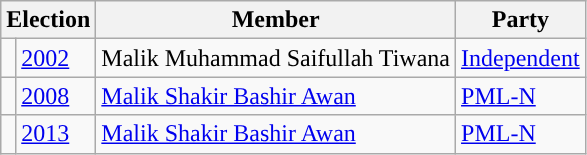<table class="wikitable">
<tr>
<th colspan="2">Election</th>
<th>Member</th>
<th>Party</th>
</tr>
<tr>
<td style="background-color: "></td>
<td><a href='#'>2002</a></td>
<td>Malik Muhammad Saifullah Tiwana</td>
<td><a href='#'>Independent</a></td>
</tr>
<tr>
<td style="background-color: "></td>
<td><a href='#'>2008</a></td>
<td><a href='#'>Malik Shakir Bashir Awan</a></td>
<td><a href='#'>PML-N</a></td>
</tr>
<tr>
<td style="background-color: "></td>
<td><a href='#'>2013</a></td>
<td><a href='#'>Malik Shakir Bashir Awan</a></td>
<td><a href='#'>PML-N</a></td>
</tr>
</table>
